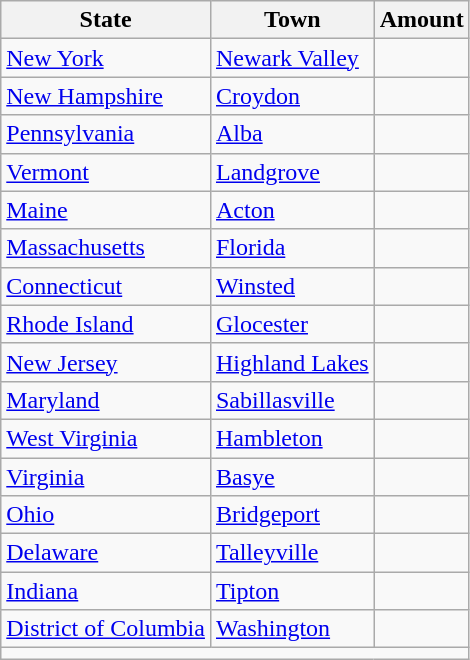<table class="wikitable">
<tr>
<th>State</th>
<th>Town</th>
<th>Amount</th>
</tr>
<tr>
<td><a href='#'>New York</a></td>
<td><a href='#'>Newark Valley</a></td>
<td></td>
</tr>
<tr>
<td><a href='#'>New Hampshire</a></td>
<td><a href='#'>Croydon</a></td>
<td></td>
</tr>
<tr>
<td><a href='#'>Pennsylvania</a></td>
<td><a href='#'>Alba</a></td>
<td></td>
</tr>
<tr>
<td><a href='#'>Vermont</a></td>
<td><a href='#'>Landgrove</a></td>
<td></td>
</tr>
<tr>
<td><a href='#'>Maine</a></td>
<td><a href='#'>Acton</a></td>
<td></td>
</tr>
<tr>
<td><a href='#'>Massachusetts</a></td>
<td><a href='#'>Florida</a></td>
<td></td>
</tr>
<tr>
<td><a href='#'>Connecticut</a></td>
<td><a href='#'>Winsted</a></td>
<td></td>
</tr>
<tr>
<td><a href='#'>Rhode Island</a></td>
<td><a href='#'>Glocester</a></td>
<td></td>
</tr>
<tr>
<td><a href='#'>New Jersey</a></td>
<td><a href='#'>Highland Lakes</a></td>
<td></td>
</tr>
<tr>
<td><a href='#'>Maryland</a></td>
<td><a href='#'>Sabillasville</a></td>
<td></td>
</tr>
<tr>
<td><a href='#'>West Virginia</a></td>
<td><a href='#'>Hambleton</a></td>
<td></td>
</tr>
<tr>
<td><a href='#'>Virginia</a></td>
<td><a href='#'>Basye</a></td>
<td></td>
</tr>
<tr>
<td><a href='#'>Ohio</a></td>
<td><a href='#'>Bridgeport</a></td>
<td></td>
</tr>
<tr>
<td><a href='#'>Delaware</a></td>
<td><a href='#'>Talleyville</a></td>
<td></td>
</tr>
<tr>
<td><a href='#'>Indiana</a></td>
<td><a href='#'>Tipton</a></td>
<td></td>
</tr>
<tr>
<td><a href='#'>District of Columbia</a></td>
<td><a href='#'>Washington</a></td>
<td></td>
</tr>
<tr>
<td colspan="3"></td>
</tr>
</table>
